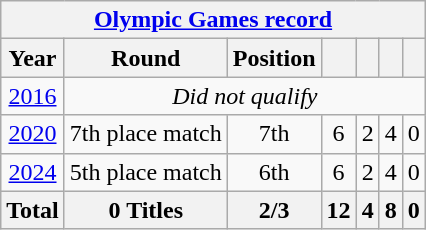<table class="wikitable" style="text-align: center;">
<tr>
<th colspan=7><a href='#'>Olympic Games record</a></th>
</tr>
<tr>
<th>Year</th>
<th>Round</th>
<th>Position</th>
<th></th>
<th></th>
<th></th>
<th></th>
</tr>
<tr>
<td> <a href='#'>2016</a></td>
<td colspan="6" rowspan=1><em>Did not qualify</em></td>
</tr>
<tr>
<td> <a href='#'>2020</a></td>
<td>7th place match</td>
<td>7th</td>
<td>6</td>
<td>2</td>
<td>4</td>
<td>0</td>
</tr>
<tr>
<td> <a href='#'>2024</a></td>
<td>5th place match</td>
<td>6th</td>
<td>6</td>
<td>2</td>
<td>4</td>
<td>0</td>
</tr>
<tr>
<th colspan="1"><strong>Total</strong></th>
<th><strong>0 Titles</strong></th>
<th>2/3</th>
<th>12</th>
<th><strong>4</strong></th>
<th>8</th>
<th><strong>0</strong></th>
</tr>
</table>
